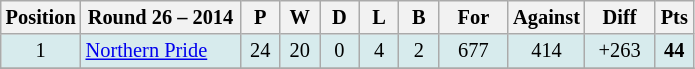<table class="wikitable" style="text-align:center; font-size:85%;">
<tr>
<th width=40 abbr="Position">Position</th>
<th width=100>Round 26 – 2014</th>
<th width=20 abbr="Played">P</th>
<th width=20 abbr="Won">W</th>
<th width=20 abbr="Drawn">D</th>
<th width=20 abbr="Lost">L</th>
<th width=20 abbr="Bye">B</th>
<th width=40 abbr="Points for">For</th>
<th width=40 abbr="Points against">Against</th>
<th width=40 abbr="Points difference">Diff</th>
<th width=20 abbr="Points">Pts</th>
</tr>
<tr style="background: #d7ebed;">
<td>1</td>
<td style="text-align:left;"> <a href='#'>Northern Pride</a></td>
<td>24</td>
<td>20</td>
<td>0</td>
<td>4</td>
<td>2</td>
<td>677</td>
<td>414</td>
<td>+263</td>
<td><strong>44</strong></td>
</tr>
<tr>
</tr>
</table>
